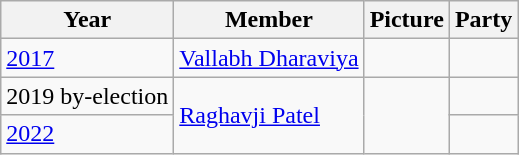<table class="wikitable sortable">
<tr>
<th>Year</th>
<th>Member</th>
<th>Picture</th>
<th colspan="2">Party</th>
</tr>
<tr>
<td><a href='#'>2017</a></td>
<td><a href='#'>Vallabh Dharaviya</a></td>
<td></td>
<td></td>
</tr>
<tr>
<td>2019 by-election</td>
<td rowspan="2"><a href='#'>Raghavji Patel</a></td>
<td rowspan="2"></td>
<td></td>
</tr>
<tr>
<td><a href='#'>2022</a></td>
</tr>
</table>
